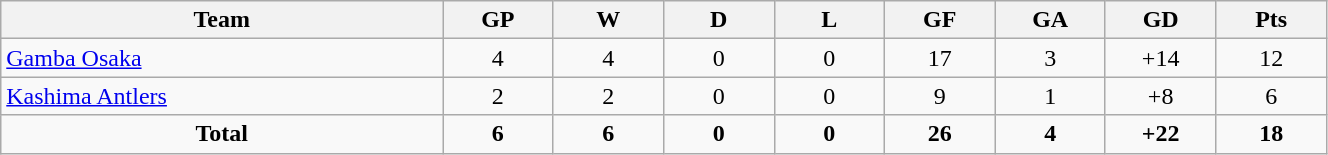<table width=70% class="wikitable" style="text-align:center">
<tr>
<th width=20%>Team</th>
<th width=5%>GP</th>
<th width=5%>W</th>
<th width=5%>D</th>
<th width=5%>L</th>
<th width=5%>GF</th>
<th width=5%>GA</th>
<th width=5%>GD</th>
<th width=5%>Pts</th>
</tr>
<tr>
<td align=left> <a href='#'>Gamba Osaka</a></td>
<td>4</td>
<td>4</td>
<td>0</td>
<td>0</td>
<td>17</td>
<td>3</td>
<td>+14</td>
<td>12</td>
</tr>
<tr>
<td align=left> <a href='#'>Kashima Antlers</a></td>
<td>2</td>
<td>2</td>
<td>0</td>
<td>0</td>
<td>9</td>
<td>1</td>
<td>+8</td>
<td>6</td>
</tr>
<tr style="font-weight:bold">
<td>Total</td>
<td>6</td>
<td>6</td>
<td>0</td>
<td>0</td>
<td>26</td>
<td>4</td>
<td>+22</td>
<td>18</td>
</tr>
</table>
